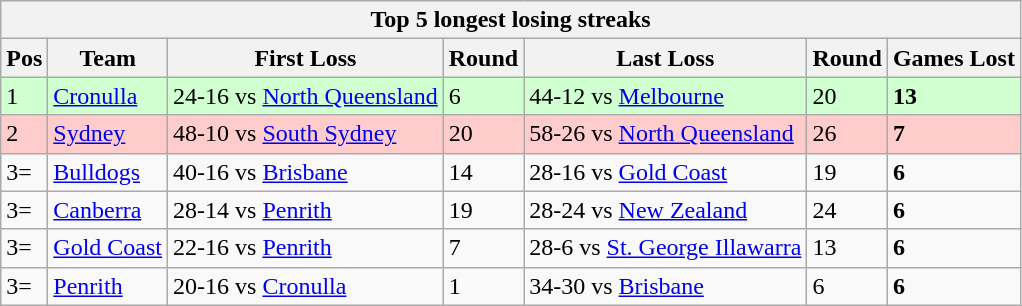<table class="wikitable">
<tr>
<th colspan=9>Top 5 longest losing streaks</th>
</tr>
<tr>
<th>Pos</th>
<th>Team</th>
<th>First Loss</th>
<th>Round</th>
<th>Last Loss</th>
<th>Round</th>
<th>Games Lost</th>
</tr>
<tr style="background:#d0ffd0; text-align:left;">
<td>1</td>
<td> <a href='#'>Cronulla</a></td>
<td>24-16 vs  <a href='#'>North Queensland</a></td>
<td>6</td>
<td>44-12 vs  <a href='#'>Melbourne</a></td>
<td>20</td>
<td><strong>13</strong></td>
</tr>
<tr style="background:#fcc; text-align:left;">
<td>2</td>
<td> <a href='#'>Sydney</a></td>
<td>48-10 vs  <a href='#'>South Sydney</a></td>
<td>20</td>
<td>58-26 vs  <a href='#'>North Queensland</a></td>
<td>26</td>
<td><strong>7</strong></td>
</tr>
<tr style="text-align:left;">
<td>3=</td>
<td> <a href='#'>Bulldogs</a></td>
<td>40-16 vs  <a href='#'>Brisbane</a></td>
<td>14</td>
<td>28-16 vs  <a href='#'>Gold Coast</a></td>
<td>19</td>
<td><strong>6</strong></td>
</tr>
<tr style="text-align:left;">
<td>3=</td>
<td> <a href='#'>Canberra</a></td>
<td>28-14 vs  <a href='#'>Penrith</a></td>
<td>19</td>
<td>28-24 vs  <a href='#'>New Zealand</a></td>
<td>24</td>
<td><strong>6</strong></td>
</tr>
<tr style="text-align:left;">
<td>3=</td>
<td> <a href='#'>Gold Coast</a></td>
<td>22-16 vs  <a href='#'>Penrith</a></td>
<td>7</td>
<td>28-6 vs  <a href='#'>St. George Illawarra</a></td>
<td>13</td>
<td><strong>6</strong></td>
</tr>
<tr style="text-align:left;">
<td>3=</td>
<td> <a href='#'>Penrith</a></td>
<td>20-16 vs  <a href='#'>Cronulla</a></td>
<td>1</td>
<td>34-30 vs  <a href='#'>Brisbane</a></td>
<td>6</td>
<td><strong>6</strong></td>
</tr>
</table>
